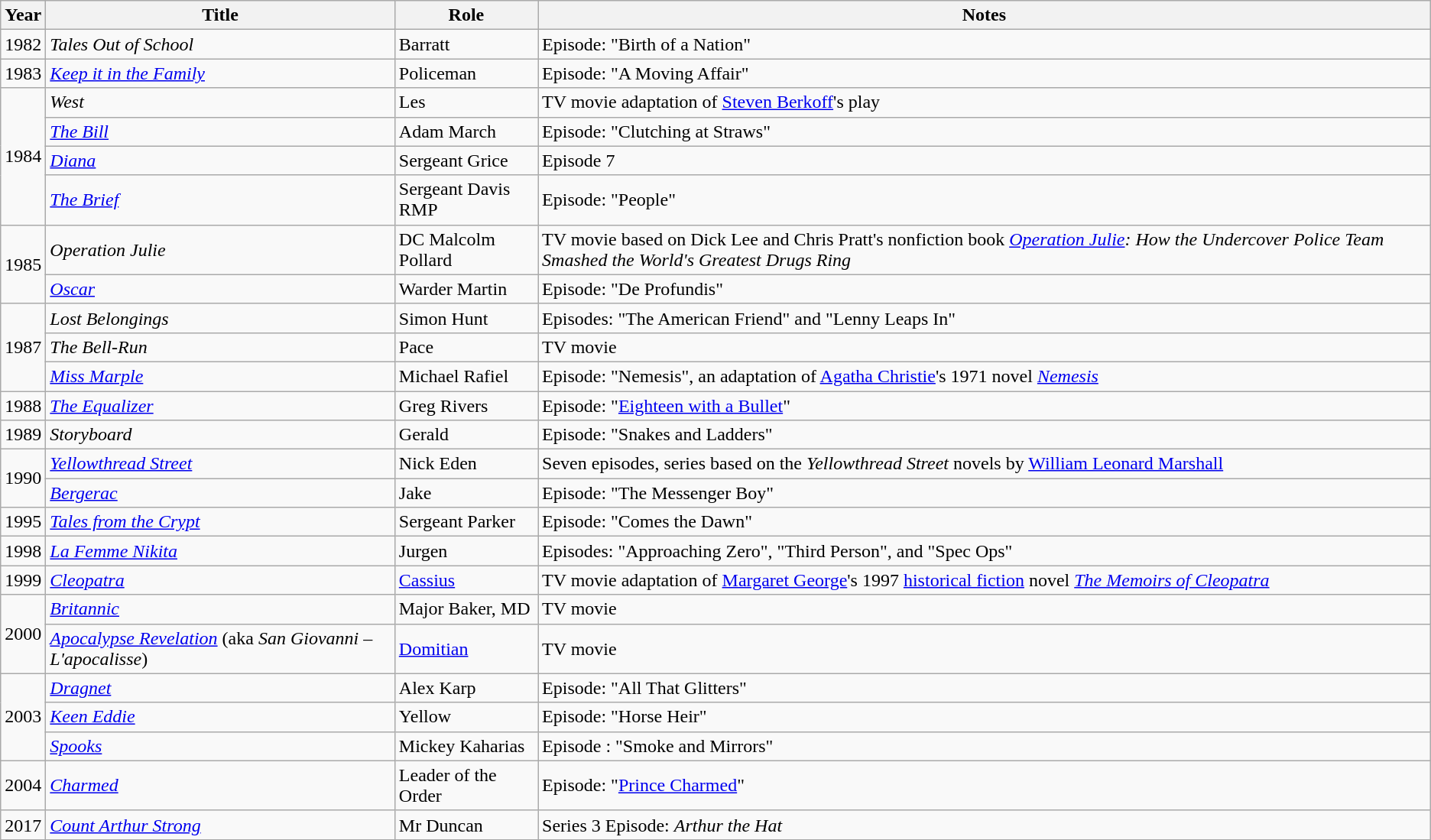<table class="wikitable sortable">
<tr>
<th>Year</th>
<th>Title</th>
<th>Role</th>
<th class="unsortable">Notes</th>
</tr>
<tr>
<td>1982</td>
<td><em>Tales Out of School</em></td>
<td>Barratt</td>
<td>Episode: "Birth of a Nation"</td>
</tr>
<tr>
<td>1983</td>
<td><em><a href='#'>Keep it in the Family</a></em></td>
<td>Policeman</td>
<td>Episode: "A Moving Affair"</td>
</tr>
<tr>
<td rowspan="4">1984</td>
<td><em>West</em></td>
<td>Les</td>
<td>TV movie adaptation of <a href='#'>Steven Berkoff</a>'s play</td>
</tr>
<tr>
<td><em><a href='#'>The Bill</a></em></td>
<td>Adam March</td>
<td>Episode:  "Clutching at Straws"</td>
</tr>
<tr>
<td><em><a href='#'>Diana</a></em></td>
<td>Sergeant Grice</td>
<td>Episode 7</td>
</tr>
<tr>
<td><em><a href='#'>The Brief</a></em></td>
<td>Sergeant Davis RMP</td>
<td>Episode: "People"</td>
</tr>
<tr>
<td rowspan="2">1985</td>
<td><em>Operation Julie</em></td>
<td>DC Malcolm Pollard</td>
<td>TV movie based on Dick Lee and Chris Pratt's nonfiction book <em><a href='#'>Operation Julie</a>: How the Undercover Police Team Smashed the World's Greatest Drugs Ring</em></td>
</tr>
<tr>
<td><em><a href='#'>Oscar</a></em></td>
<td>Warder Martin</td>
<td>Episode: "De Profundis"</td>
</tr>
<tr>
<td rowspan="3">1987</td>
<td><em>Lost Belongings</em></td>
<td>Simon Hunt</td>
<td>Episodes: "The American Friend" and "Lenny Leaps In"</td>
</tr>
<tr>
<td><em>The Bell-Run</em></td>
<td>Pace</td>
<td>TV movie</td>
</tr>
<tr>
<td><em><a href='#'>Miss Marple</a></em></td>
<td>Michael Rafiel</td>
<td>Episode: "Nemesis", an adaptation of <a href='#'>Agatha Christie</a>'s 1971 novel <em><a href='#'>Nemesis</a></em></td>
</tr>
<tr>
<td>1988</td>
<td><em><a href='#'>The Equalizer</a></em></td>
<td>Greg Rivers</td>
<td>Episode: "<a href='#'>Eighteen with a Bullet</a>"</td>
</tr>
<tr>
<td>1989</td>
<td><em>Storyboard</em></td>
<td>Gerald</td>
<td>Episode: "Snakes and Ladders"</td>
</tr>
<tr>
<td rowspan="2">1990</td>
<td><em><a href='#'>Yellowthread Street</a></em></td>
<td>Nick Eden</td>
<td>Seven episodes, series based on the <em>Yellowthread Street</em> novels by <a href='#'>William Leonard Marshall</a></td>
</tr>
<tr>
<td><em><a href='#'>Bergerac</a></em></td>
<td>Jake</td>
<td>Episode: "The Messenger Boy"</td>
</tr>
<tr>
<td>1995</td>
<td><em><a href='#'>Tales from the Crypt</a></em></td>
<td>Sergeant Parker</td>
<td>Episode: "Comes the Dawn"</td>
</tr>
<tr>
<td>1998</td>
<td><em><a href='#'>La Femme Nikita</a></em></td>
<td>Jurgen</td>
<td>Episodes: "Approaching Zero", "Third Person", and "Spec Ops"</td>
</tr>
<tr>
<td>1999</td>
<td><em><a href='#'>Cleopatra</a></em></td>
<td><a href='#'>Cassius</a></td>
<td>TV movie adaptation of <a href='#'>Margaret George</a>'s 1997 <a href='#'>historical fiction</a> novel <em><a href='#'>The Memoirs of Cleopatra</a></em></td>
</tr>
<tr>
<td rowspan="2">2000</td>
<td><em><a href='#'>Britannic</a></em></td>
<td>Major Baker, MD</td>
<td>TV movie</td>
</tr>
<tr>
<td><em><a href='#'>Apocalypse Revelation</a></em> (aka <em>San Giovanni – L'apocalisse</em>)</td>
<td><a href='#'>Domitian</a></td>
<td>TV movie</td>
</tr>
<tr>
<td rowspan="3">2003</td>
<td><em><a href='#'>Dragnet</a></em></td>
<td>Alex Karp</td>
<td>Episode: "All That Glitters"</td>
</tr>
<tr>
<td><em><a href='#'>Keen Eddie</a></em></td>
<td>Yellow</td>
<td>Episode: "Horse Heir"</td>
</tr>
<tr>
<td><em><a href='#'>Spooks</a></em></td>
<td>Mickey Kaharias</td>
<td>Episode : "Smoke and Mirrors"</td>
</tr>
<tr>
<td>2004</td>
<td><em><a href='#'>Charmed</a></em></td>
<td>Leader of the Order</td>
<td>Episode: "<a href='#'>Prince Charmed</a>"</td>
</tr>
<tr>
<td>2017</td>
<td><em><a href='#'>Count Arthur Strong</a></em></td>
<td>Mr Duncan</td>
<td>Series 3 Episode: <em>Arthur the Hat</em></td>
</tr>
<tr>
</tr>
</table>
